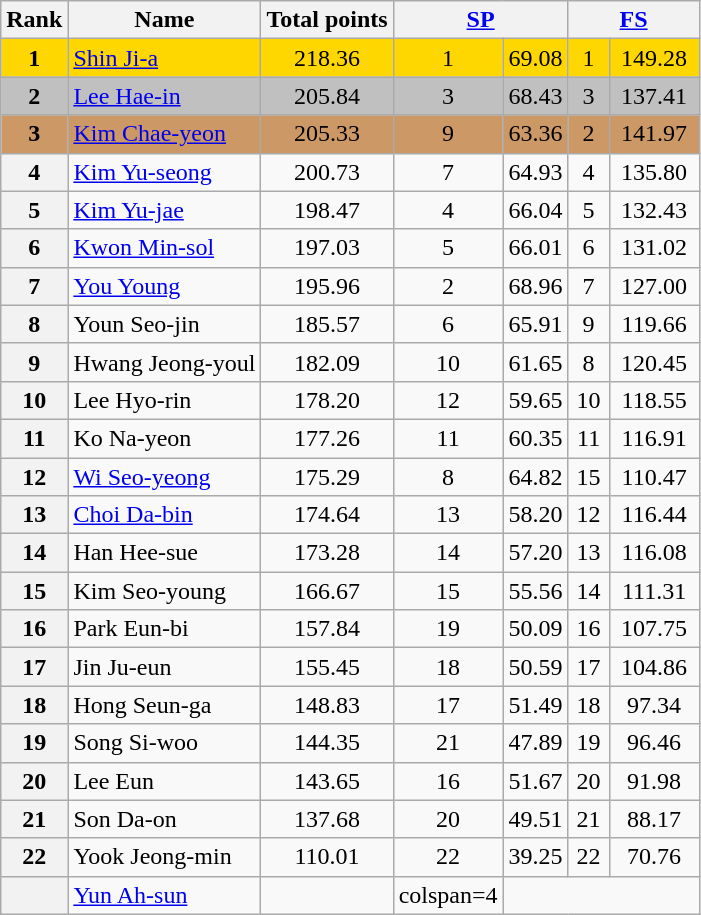<table class="wikitable sortable">
<tr>
<th>Rank</th>
<th>Name</th>
<th>Total points</th>
<th colspan="2" width="80px"><a href='#'>SP</a></th>
<th colspan="2" width="80px"><a href='#'>FS</a></th>
</tr>
<tr bgcolor="gold">
<td align="center"><strong>1</strong></td>
<td><a href='#'>Shin Ji-a</a></td>
<td align="center">218.36</td>
<td align="center">1</td>
<td align="center">69.08</td>
<td align="center">1</td>
<td align="center">149.28</td>
</tr>
<tr bgcolor="silver">
<td align="center"><strong>2</strong></td>
<td><a href='#'>Lee Hae-in</a></td>
<td align="center">205.84</td>
<td align="center">3</td>
<td align="center">68.43</td>
<td align="center">3</td>
<td align="center">137.41</td>
</tr>
<tr bgcolor="cc9966">
<td align="center"><strong>3</strong></td>
<td><a href='#'>Kim Chae-yeon</a></td>
<td align="center">205.33</td>
<td align="center">9</td>
<td align="center">63.36</td>
<td align="center">2</td>
<td align="center">141.97</td>
</tr>
<tr>
<th>4</th>
<td><a href='#'>Kim Yu-seong</a></td>
<td align="center">200.73</td>
<td align="center">7</td>
<td align="center">64.93</td>
<td align="center">4</td>
<td align="center">135.80</td>
</tr>
<tr>
<th>5</th>
<td><a href='#'>Kim Yu-jae</a></td>
<td align="center">198.47</td>
<td align="center">4</td>
<td align="center">66.04</td>
<td align="center">5</td>
<td align="center">132.43</td>
</tr>
<tr>
<th>6</th>
<td><a href='#'>Kwon Min-sol</a></td>
<td align="center">197.03</td>
<td align="center">5</td>
<td align="center">66.01</td>
<td align="center">6</td>
<td align="center">131.02</td>
</tr>
<tr>
<th>7</th>
<td><a href='#'>You Young</a></td>
<td align="center">195.96</td>
<td align="center">2</td>
<td align="center">68.96</td>
<td align="center">7</td>
<td align="center">127.00</td>
</tr>
<tr>
<th>8</th>
<td>Youn Seo-jin</td>
<td align="center">185.57</td>
<td align="center">6</td>
<td align="center">65.91</td>
<td align="center">9</td>
<td align="center">119.66</td>
</tr>
<tr>
<th>9</th>
<td>Hwang Jeong-youl</td>
<td align="center">182.09</td>
<td align="center">10</td>
<td align="center">61.65</td>
<td align="center">8</td>
<td align="center">120.45</td>
</tr>
<tr>
<th>10</th>
<td>Lee Hyo-rin</td>
<td align="center">178.20</td>
<td align="center">12</td>
<td align="center">59.65</td>
<td align="center">10</td>
<td align="center">118.55</td>
</tr>
<tr>
<th>11</th>
<td>Ko Na-yeon</td>
<td align="center">177.26</td>
<td align="center">11</td>
<td align="center">60.35</td>
<td align="center">11</td>
<td align="center">116.91</td>
</tr>
<tr>
<th>12</th>
<td><a href='#'>Wi Seo-yeong</a></td>
<td align="center">175.29</td>
<td align="center">8</td>
<td align="center">64.82</td>
<td align="center">15</td>
<td align="center">110.47</td>
</tr>
<tr>
<th>13</th>
<td><a href='#'>Choi Da-bin</a></td>
<td align="center">174.64</td>
<td align="center">13</td>
<td align="center">58.20</td>
<td align="center">12</td>
<td align="center">116.44</td>
</tr>
<tr>
<th>14</th>
<td>Han Hee-sue</td>
<td align="center">173.28</td>
<td align="center">14</td>
<td align="center">57.20</td>
<td align="center">13</td>
<td align="center">116.08</td>
</tr>
<tr>
<th>15</th>
<td>Kim Seo-young</td>
<td align="center">166.67</td>
<td align="center">15</td>
<td align="center">55.56</td>
<td align="center">14</td>
<td align="center">111.31</td>
</tr>
<tr>
<th>16</th>
<td>Park Eun-bi</td>
<td align="center">157.84</td>
<td align="center">19</td>
<td align="center">50.09</td>
<td align="center">16</td>
<td align="center">107.75</td>
</tr>
<tr>
<th>17</th>
<td>Jin Ju-eun</td>
<td align="center">155.45</td>
<td align="center">18</td>
<td align="center">50.59</td>
<td align="center">17</td>
<td align="center">104.86</td>
</tr>
<tr>
<th>18</th>
<td>Hong Seun-ga</td>
<td align="center">148.83</td>
<td align="center">17</td>
<td align="center">51.49</td>
<td align="center">18</td>
<td align="center">97.34</td>
</tr>
<tr>
<th>19</th>
<td>Song Si-woo</td>
<td align="center">144.35</td>
<td align="center">21</td>
<td align="center">47.89</td>
<td align="center">19</td>
<td align="center">96.46</td>
</tr>
<tr>
<th>20</th>
<td>Lee Eun</td>
<td align="center">143.65</td>
<td align="center">16</td>
<td align="center">51.67</td>
<td align="center">20</td>
<td align="center">91.98</td>
</tr>
<tr>
<th>21</th>
<td>Son Da-on</td>
<td align="center">137.68</td>
<td align="center">20</td>
<td align="center">49.51</td>
<td align="center">21</td>
<td align="center">88.17</td>
</tr>
<tr>
<th>22</th>
<td>Yook Jeong-min</td>
<td align="center">110.01</td>
<td align="center">22</td>
<td align="center">39.25</td>
<td align="center">22</td>
<td align="center">70.76</td>
</tr>
<tr>
<th></th>
<td><a href='#'>Yun Ah-sun</a></td>
<td></td>
<td>colspan=4 </td>
</tr>
</table>
